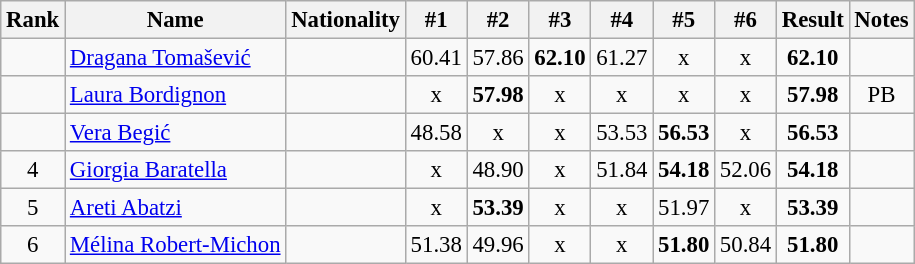<table class="wikitable sortable" style="text-align:center;font-size:95%">
<tr>
<th>Rank</th>
<th>Name</th>
<th>Nationality</th>
<th>#1</th>
<th>#2</th>
<th>#3</th>
<th>#4</th>
<th>#5</th>
<th>#6</th>
<th>Result</th>
<th>Notes</th>
</tr>
<tr>
<td></td>
<td align=left><a href='#'>Dragana Tomašević</a></td>
<td align=left></td>
<td>60.41</td>
<td>57.86</td>
<td><strong>62.10</strong></td>
<td>61.27</td>
<td>x</td>
<td>x</td>
<td><strong>62.10</strong></td>
<td></td>
</tr>
<tr>
<td></td>
<td align=left><a href='#'>Laura Bordignon</a></td>
<td align=left></td>
<td>x</td>
<td><strong>57.98</strong></td>
<td>x</td>
<td>x</td>
<td>x</td>
<td>x</td>
<td><strong>57.98</strong></td>
<td>PB</td>
</tr>
<tr>
<td></td>
<td align=left><a href='#'>Vera Begić</a></td>
<td align=left></td>
<td>48.58</td>
<td>x</td>
<td>x</td>
<td>53.53</td>
<td><strong>56.53</strong></td>
<td>x</td>
<td><strong>56.53</strong></td>
<td></td>
</tr>
<tr>
<td>4</td>
<td align=left><a href='#'>Giorgia Baratella</a></td>
<td align=left></td>
<td>x</td>
<td>48.90</td>
<td>x</td>
<td>51.84</td>
<td><strong>54.18</strong></td>
<td>52.06</td>
<td><strong>54.18</strong></td>
<td></td>
</tr>
<tr>
<td>5</td>
<td align=left><a href='#'>Areti Abatzi</a></td>
<td align=left></td>
<td>x</td>
<td><strong>53.39</strong></td>
<td>x</td>
<td>x</td>
<td>51.97</td>
<td>x</td>
<td><strong>53.39</strong></td>
<td></td>
</tr>
<tr>
<td>6</td>
<td align=left><a href='#'>Mélina Robert-Michon</a></td>
<td align=left></td>
<td>51.38</td>
<td>49.96</td>
<td>x</td>
<td>x</td>
<td><strong>51.80</strong></td>
<td>50.84</td>
<td><strong>51.80</strong></td>
<td></td>
</tr>
</table>
